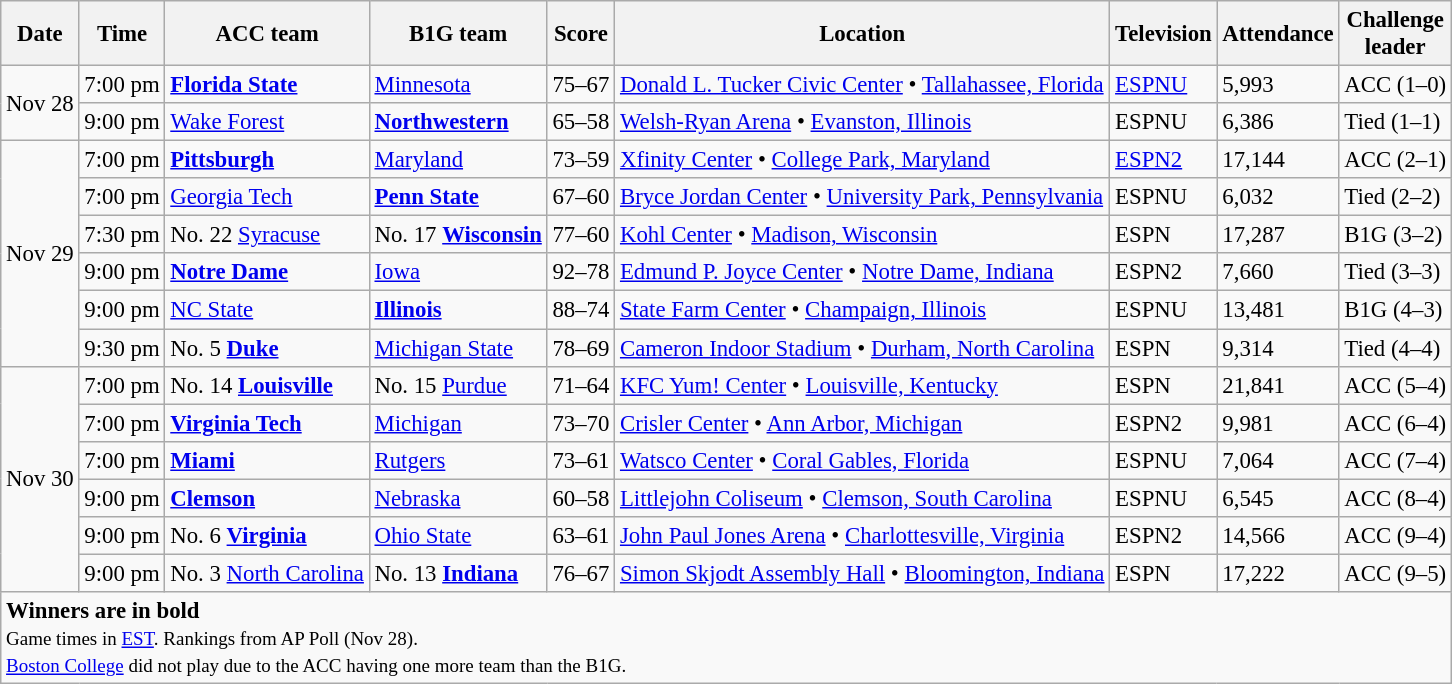<table class="wikitable" style="font-size: 95%">
<tr>
<th>Date</th>
<th>Time</th>
<th>ACC team</th>
<th>B1G team</th>
<th>Score</th>
<th>Location</th>
<th>Television</th>
<th>Attendance</th>
<th>Challenge<br>leader</th>
</tr>
<tr>
<td rowspan=2>Nov 28</td>
<td>7:00 pm</td>
<td><strong><a href='#'>Florida State</a></strong></td>
<td><a href='#'>Minnesota</a></td>
<td>75–67</td>
<td><a href='#'>Donald L. Tucker Civic Center</a> • <a href='#'>Tallahassee, Florida</a></td>
<td><a href='#'>ESPNU</a></td>
<td>5,993</td>
<td>ACC (1–0)</td>
</tr>
<tr>
<td>9:00 pm</td>
<td><a href='#'>Wake Forest</a></td>
<td><strong><a href='#'>Northwestern</a></strong></td>
<td>65–58</td>
<td><a href='#'>Welsh-Ryan Arena</a> • <a href='#'>Evanston, Illinois</a></td>
<td>ESPNU</td>
<td>6,386</td>
<td>Tied (1–1)</td>
</tr>
<tr>
<td rowspan=6>Nov 29</td>
<td>7:00 pm</td>
<td><a href='#'><strong>Pittsburgh</strong></a></td>
<td><a href='#'>Maryland</a></td>
<td>73–59</td>
<td><a href='#'>Xfinity Center</a> • <a href='#'>College Park, Maryland</a></td>
<td><a href='#'>ESPN2</a></td>
<td>17,144</td>
<td>ACC (2–1)</td>
</tr>
<tr>
<td>7:00 pm</td>
<td><a href='#'>Georgia Tech</a></td>
<td><a href='#'><strong>Penn State</strong></a></td>
<td>67–60</td>
<td><a href='#'>Bryce Jordan Center</a> • <a href='#'>University Park, Pennsylvania</a></td>
<td>ESPNU</td>
<td>6,032</td>
<td>Tied (2–2)</td>
</tr>
<tr>
<td>7:30 pm</td>
<td>No. 22 <a href='#'>Syracuse</a></td>
<td>No. 17 <strong><a href='#'>Wisconsin</a></strong></td>
<td>77–60</td>
<td><a href='#'>Kohl Center</a> • <a href='#'>Madison, Wisconsin</a></td>
<td>ESPN</td>
<td>17,287</td>
<td>B1G (3–2)</td>
</tr>
<tr>
<td>9:00 pm</td>
<td><strong><a href='#'>Notre Dame</a></strong></td>
<td><a href='#'>Iowa</a></td>
<td>92–78</td>
<td><a href='#'>Edmund P. Joyce Center</a> • <a href='#'>Notre Dame, Indiana</a></td>
<td>ESPN2</td>
<td>7,660</td>
<td>Tied (3–3)</td>
</tr>
<tr>
<td>9:00 pm</td>
<td><a href='#'>NC State</a></td>
<td><strong><a href='#'>Illinois</a></strong></td>
<td>88–74</td>
<td><a href='#'>State Farm Center</a> • <a href='#'>Champaign, Illinois</a></td>
<td>ESPNU</td>
<td>13,481</td>
<td>B1G (4–3)</td>
</tr>
<tr>
<td>9:30 pm</td>
<td>No. 5 <strong><a href='#'>Duke</a></strong></td>
<td><a href='#'>Michigan State</a></td>
<td>78–69</td>
<td><a href='#'>Cameron Indoor Stadium</a> • <a href='#'>Durham, North Carolina</a></td>
<td>ESPN</td>
<td>9,314</td>
<td>Tied (4–4)</td>
</tr>
<tr>
<td rowspan=6>Nov 30</td>
<td>7:00 pm</td>
<td>No. 14 <a href='#'><strong>Louisville</strong></a></td>
<td>No. 15 <a href='#'>Purdue</a></td>
<td>71–64</td>
<td><a href='#'>KFC Yum! Center</a> • <a href='#'>Louisville, Kentucky</a></td>
<td>ESPN</td>
<td>21,841</td>
<td>ACC (5–4)</td>
</tr>
<tr>
<td>7:00 pm</td>
<td><a href='#'><strong>Virginia Tech</strong></a></td>
<td><a href='#'>Michigan</a></td>
<td>73–70</td>
<td><a href='#'>Crisler Center</a> • <a href='#'>Ann Arbor, Michigan</a></td>
<td>ESPN2</td>
<td>9,981</td>
<td>ACC (6–4)</td>
</tr>
<tr>
<td>7:00 pm</td>
<td><a href='#'><strong>Miami</strong></a></td>
<td><a href='#'>Rutgers</a></td>
<td>73–61</td>
<td><a href='#'>Watsco Center</a> • <a href='#'>Coral Gables, Florida</a></td>
<td>ESPNU</td>
<td>7,064</td>
<td>ACC (7–4)</td>
</tr>
<tr>
<td>9:00 pm</td>
<td><strong><a href='#'>Clemson</a></strong></td>
<td><a href='#'>Nebraska</a></td>
<td>60–58</td>
<td><a href='#'>Littlejohn Coliseum</a> • <a href='#'>Clemson, South Carolina</a></td>
<td>ESPNU</td>
<td>6,545</td>
<td>ACC (8–4)</td>
</tr>
<tr>
<td>9:00 pm</td>
<td>No. 6 <strong><a href='#'>Virginia</a></strong></td>
<td><a href='#'>Ohio State</a></td>
<td>63–61</td>
<td><a href='#'>John Paul Jones Arena</a> • <a href='#'>Charlottesville, Virginia</a></td>
<td>ESPN2</td>
<td>14,566</td>
<td>ACC (9–4)</td>
</tr>
<tr>
<td>9:00 pm</td>
<td>No. 3 <a href='#'>North Carolina</a></td>
<td>No. 13 <a href='#'><strong>Indiana</strong></a></td>
<td>76–67</td>
<td><a href='#'>Simon Skjodt Assembly Hall</a> • <a href='#'>Bloomington, Indiana</a></td>
<td>ESPN</td>
<td>17,222</td>
<td>ACC (9–5)</td>
</tr>
<tr>
<td colspan=9><strong>Winners are in bold</strong><br><small>Game times in <a href='#'>EST</a>. Rankings from AP Poll (Nov 28).<br><a href='#'>Boston College</a> did not play due to the ACC having one more team than the B1G.</small></td>
</tr>
</table>
